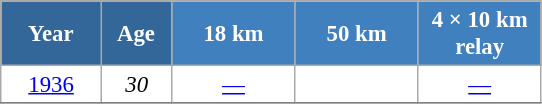<table class="wikitable" style="font-size:95%; text-align:center; border:grey solid 1px; border-collapse:collapse; background:#ffffff;">
<tr>
<th style="background-color:#369; color:white; width:60px;"> Year </th>
<th style="background-color:#369; color:white; width:40px;"> Age </th>
<th style="background-color:#4180be; color:white; width:75px;"> 18 km </th>
<th style="background-color:#4180be; color:white; width:75px;"> 50 km </th>
<th style="background-color:#4180be; color:white; width:75px;"> 4 × 10 km <br> relay </th>
</tr>
<tr>
<td><a href='#'>1936</a></td>
<td><em>30</em></td>
<td><a href='#'>—</a></td>
<td><a href='#'></a></td>
<td><a href='#'>—</a></td>
</tr>
<tr>
</tr>
</table>
